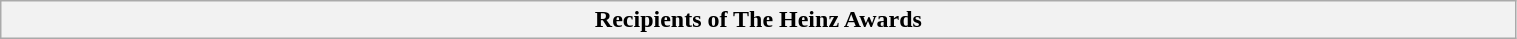<table class="wikitable" style="width:80%; text-align:left">
<tr>
<th colspan=14><span>Recipients of The Heinz Awards</span></th>
</tr>
</table>
